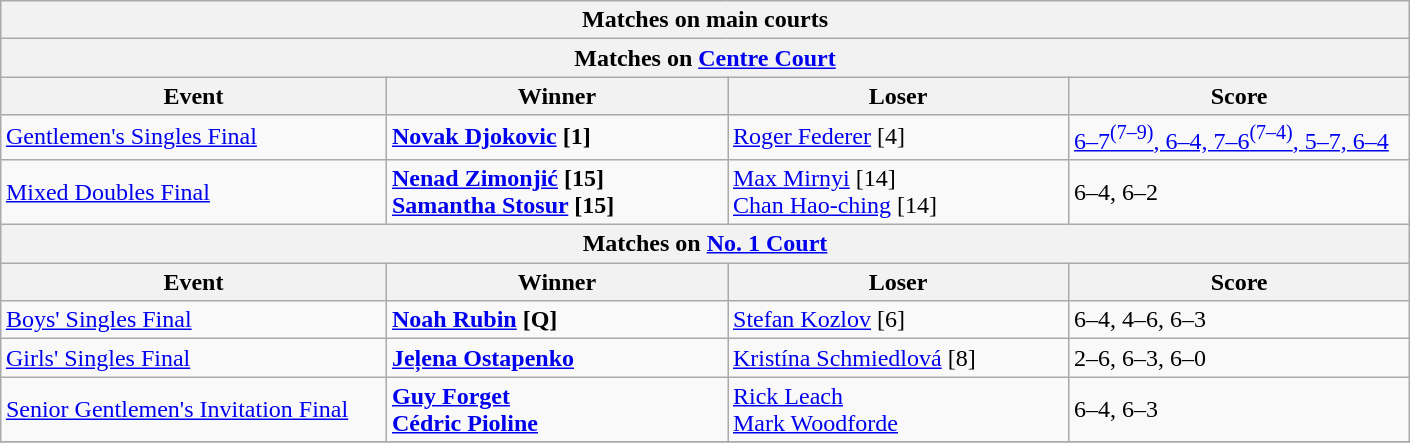<table class="wikitable collapsible uncollapsed" style="margin:auto;">
<tr>
<th colspan="4" style="white-space:nowrap;">Matches on main courts</th>
</tr>
<tr>
<th colspan="4">Matches on <a href='#'>Centre Court</a></th>
</tr>
<tr>
<th width=250>Event</th>
<th width=220>Winner</th>
<th width=220>Loser</th>
<th width=220>Score</th>
</tr>
<tr>
<td><a href='#'>Gentlemen's Singles Final</a></td>
<td> <strong><a href='#'>Novak Djokovic</a> [1]</strong></td>
<td> <a href='#'>Roger Federer</a> [4]</td>
<td><a href='#'>6–7<sup>(7–9)</sup>, 6–4, 7–6<sup>(7–4)</sup>, 5–7, 6–4</a></td>
</tr>
<tr>
<td><a href='#'>Mixed Doubles Final</a></td>
<td> <strong><a href='#'>Nenad Zimonjić</a> [15]</strong><br> <strong><a href='#'>Samantha Stosur</a> [15]</strong></td>
<td> <a href='#'>Max Mirnyi</a> [14]<br> <a href='#'>Chan Hao-ching</a> [14]</td>
<td>6–4, 6–2</td>
</tr>
<tr>
<th colspan="4">Matches on <a href='#'>No. 1 Court</a></th>
</tr>
<tr>
<th width=250>Event</th>
<th width=220>Winner</th>
<th width=220>Loser</th>
<th width=220>Score</th>
</tr>
<tr>
<td><a href='#'>Boys' Singles Final</a></td>
<td> <strong><a href='#'>Noah Rubin</a> [Q]</strong></td>
<td> <a href='#'>Stefan Kozlov</a> [6]</td>
<td>6–4, 4–6, 6–3</td>
</tr>
<tr>
<td><a href='#'>Girls' Singles Final</a></td>
<td> <strong><a href='#'>Jeļena Ostapenko</a></strong></td>
<td> <a href='#'>Kristína Schmiedlová</a> [8]</td>
<td>2–6, 6–3, 6–0</td>
</tr>
<tr>
<td><a href='#'>Senior Gentlemen's Invitation Final</a></td>
<td> <strong><a href='#'>Guy Forget</a></strong><br> <strong><a href='#'>Cédric Pioline</a></strong></td>
<td> <a href='#'>Rick Leach</a><br> <a href='#'>Mark Woodforde</a></td>
<td>6–4, 6–3</td>
</tr>
<tr>
</tr>
</table>
